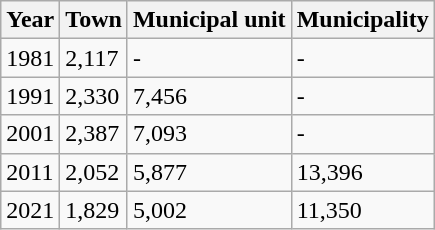<table class=wikitable>
<tr>
<th>Year</th>
<th>Town</th>
<th>Municipal unit</th>
<th>Municipality</th>
</tr>
<tr>
<td>1981</td>
<td>2,117</td>
<td>-</td>
<td>-</td>
</tr>
<tr>
<td>1991</td>
<td>2,330</td>
<td>7,456</td>
<td>-</td>
</tr>
<tr>
<td>2001</td>
<td>2,387</td>
<td>7,093</td>
<td>-</td>
</tr>
<tr>
<td>2011</td>
<td>2,052</td>
<td>5,877</td>
<td>13,396</td>
</tr>
<tr>
<td>2021</td>
<td>1,829</td>
<td>5,002</td>
<td>11,350</td>
</tr>
</table>
